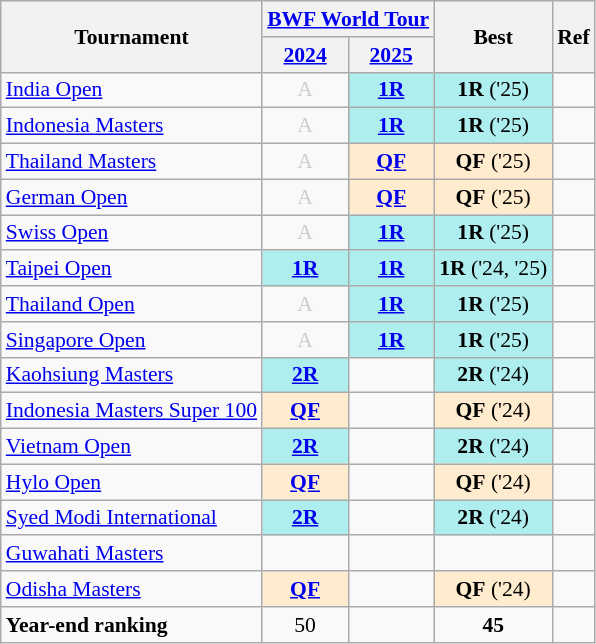<table style='font-size: 90%; text-align:center;' class='wikitable'>
<tr>
<th rowspan="2">Tournament</th>
<th colspan="2"><a href='#'>BWF World Tour</a></th>
<th rowspan="2">Best</th>
<th rowspan="2">Ref</th>
</tr>
<tr>
<th><a href='#'>2024</a></th>
<th><a href='#'>2025</a></th>
</tr>
<tr>
<td align=left><a href='#'>India Open</a></td>
<td style=color:#ccc>A</td>
<td bgcolor=AFEEEE><strong><a href='#'>1R</a></strong></td>
<td bgcolor=AFEEEE><strong>1R</strong> ('25)</td>
<td></td>
</tr>
<tr>
<td align=left><a href='#'>Indonesia Masters</a></td>
<td style=color:#ccc>A</td>
<td bgcolor=AFEEEE><strong> <a href='#'>1R</a></strong></td>
<td bgcolor=AFEEEE><strong>1R</strong> ('25)</td>
<td></td>
</tr>
<tr>
<td align=left><a href='#'>Thailand Masters</a></td>
<td style=color:#ccc>A</td>
<td bgcolor=FFEBCD><strong><a href='#'>QF</a></strong></td>
<td bgcolor=FFEBCD><strong>QF</strong> ('25)</td>
<td></td>
</tr>
<tr>
<td align=left><a href='#'>German Open</a></td>
<td style=color:#ccc>A</td>
<td bgcolor=FFEBCD><strong><a href='#'>QF</a></strong></td>
<td bgcolor=FFEBCD><strong>QF</strong> ('25)</td>
<td></td>
</tr>
<tr>
<td align=left><a href='#'>Swiss Open</a></td>
<td style=color:#ccc>A</td>
<td bgcolor=AFEEEE><strong><a href='#'>1R</a></strong></td>
<td bgcolor=AFEEEE><strong>1R</strong> ('25)</td>
<td></td>
</tr>
<tr>
<td align=left><a href='#'>Taipei Open</a></td>
<td bgcolor=AFEEEE><strong><a href='#'>1R</a></strong></td>
<td bgcolor=AFEEEE><strong><a href='#'>1R</a></strong></td>
<td bgcolor=AFEEEE><strong>1R</strong> ('24, '25)</td>
<td></td>
</tr>
<tr>
<td align=left><a href='#'>Thailand Open</a></td>
<td style=color:#ccc>A</td>
<td bgcolor=AFEEEE><strong><a href='#'>1R</a></strong></td>
<td bgcolor=AFEEEE><strong>1R</strong> ('25)</td>
<td></td>
</tr>
<tr>
<td align=left><a href='#'>Singapore Open</a></td>
<td style=color:#ccc>A</td>
<td bgcolor=AFEEEE><strong><a href='#'>1R</a></strong></td>
<td bgcolor=AFEEEE><strong>1R</strong> ('25)</td>
<td></td>
</tr>
<tr>
<td align=left><a href='#'>Kaohsiung Masters</a></td>
<td bgcolor=AFEEEE><strong><a href='#'>2R</a></strong></td>
<td></td>
<td bgcolor=AFEEEE><strong>2R</strong> ('24)</td>
<td></td>
</tr>
<tr>
<td align=left><a href='#'>Indonesia Masters Super 100</a></td>
<td bgcolor=FFEBCD><strong><a href='#'>QF</a></strong></td>
<td></td>
<td bgcolor=FFEBCD><strong>QF</strong> ('24)</td>
<td></td>
</tr>
<tr>
<td align=left><a href='#'>Vietnam Open</a></td>
<td bgcolor=AFEEEE><strong><a href='#'>2R</a></strong></td>
<td></td>
<td bgcolor=AFEEEE><strong>2R</strong> ('24)</td>
<td></td>
</tr>
<tr>
<td align=left><a href='#'>Hylo Open</a></td>
<td bgcolor=FFEBCD><strong><a href='#'>QF</a></strong></td>
<td></td>
<td bgcolor=FFEBCD><strong>QF</strong> ('24)</td>
<td></td>
</tr>
<tr>
<td align=left><a href='#'>Syed Modi International</a></td>
<td bgcolor=AFEEEE><strong><a href='#'>2R</a></strong></td>
<td></td>
<td bgcolor=AFEEEE><strong>2R</strong> ('24)</td>
<td></td>
</tr>
<tr>
<td align=left><a href='#'>Guwahati Masters</a></td>
<td><a href='#'></a></td>
<td></td>
<td></td>
<td></td>
</tr>
<tr>
<td align=left><a href='#'>Odisha Masters</a></td>
<td bgcolor=FFEBCD><strong><a href='#'>QF</a></strong></td>
<td></td>
<td bgcolor=FFEBCD><strong>QF</strong> ('24)</td>
<td></td>
</tr>
<tr>
<td align=left><strong>Year-end ranking</strong></td>
<td>50</td>
<td></td>
<td><strong>45</strong></td>
<td></td>
</tr>
</table>
